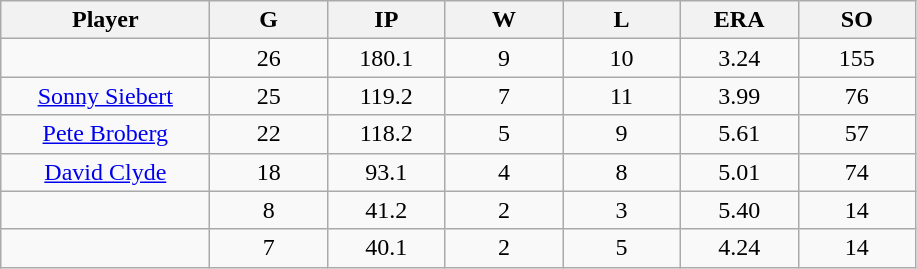<table class="wikitable sortable">
<tr>
<th bgcolor="#DDDDFF" width="16%">Player</th>
<th bgcolor="#DDDDFF" width="9%">G</th>
<th bgcolor="#DDDDFF" width="9%">IP</th>
<th bgcolor="#DDDDFF" width="9%">W</th>
<th bgcolor="#DDDDFF" width="9%">L</th>
<th bgcolor="#DDDDFF" width="9%">ERA</th>
<th bgcolor="#DDDDFF" width="9%">SO</th>
</tr>
<tr align="center">
<td></td>
<td>26</td>
<td>180.1</td>
<td>9</td>
<td>10</td>
<td>3.24</td>
<td>155</td>
</tr>
<tr align="center">
<td><a href='#'>Sonny Siebert</a></td>
<td>25</td>
<td>119.2</td>
<td>7</td>
<td>11</td>
<td>3.99</td>
<td>76</td>
</tr>
<tr align=center>
<td><a href='#'>Pete Broberg</a></td>
<td>22</td>
<td>118.2</td>
<td>5</td>
<td>9</td>
<td>5.61</td>
<td>57</td>
</tr>
<tr align=center>
<td><a href='#'>David Clyde</a></td>
<td>18</td>
<td>93.1</td>
<td>4</td>
<td>8</td>
<td>5.01</td>
<td>74</td>
</tr>
<tr align=center>
<td></td>
<td>8</td>
<td>41.2</td>
<td>2</td>
<td>3</td>
<td>5.40</td>
<td>14</td>
</tr>
<tr align="center">
<td></td>
<td>7</td>
<td>40.1</td>
<td>2</td>
<td>5</td>
<td>4.24</td>
<td>14</td>
</tr>
</table>
